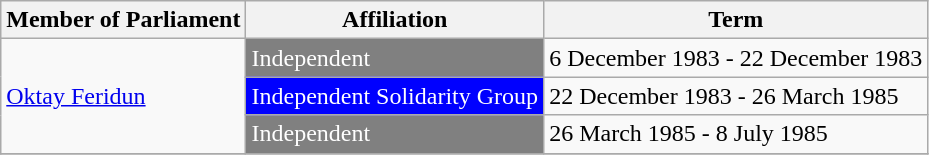<table class="wikitable">
<tr>
<th>Member of Parliament</th>
<th>Affiliation</th>
<th>Term</th>
</tr>
<tr>
<td rowspan=3><a href='#'>Oktay Feridun</a></td>
<td style="background:gray; color:white">Independent</td>
<td>6 December 1983 - 22 December 1983</td>
</tr>
<tr>
<td style="background:blue; color:white">Independent Solidarity Group</td>
<td>22 December 1983 - 26 March 1985</td>
</tr>
<tr>
<td style="background:gray; color:white">Independent</td>
<td>26 March 1985 - 8 July 1985</td>
</tr>
<tr>
</tr>
</table>
